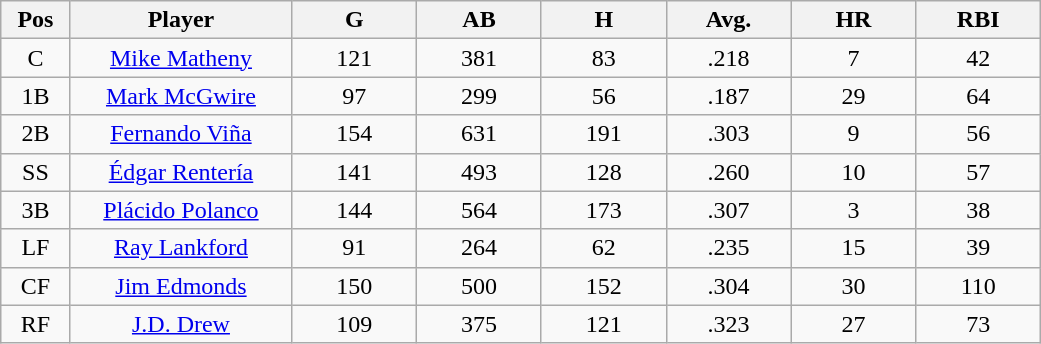<table class="wikitable sortable">
<tr>
<th bgcolor="#DDDDFF" width="5%">Pos</th>
<th bgcolor="#DDDDFF" width="16%">Player</th>
<th bgcolor="#DDDDFF" width="9%">G</th>
<th bgcolor="#DDDDFF" width="9%">AB</th>
<th bgcolor="#DDDDFF" width="9%">H</th>
<th bgcolor="#DDDDFF" width="9%">Avg.</th>
<th bgcolor="#DDDDFF" width="9%">HR</th>
<th bgcolor="#DDDDFF" width="9%">RBI</th>
</tr>
<tr align="center">
<td>C</td>
<td><a href='#'>Mike Matheny</a></td>
<td>121</td>
<td>381</td>
<td>83</td>
<td>.218</td>
<td>7</td>
<td>42</td>
</tr>
<tr align="center">
<td>1B</td>
<td><a href='#'>Mark McGwire</a></td>
<td>97</td>
<td>299</td>
<td>56</td>
<td>.187</td>
<td>29</td>
<td>64</td>
</tr>
<tr align="center">
<td>2B</td>
<td><a href='#'>Fernando Viña</a></td>
<td>154</td>
<td>631</td>
<td>191</td>
<td>.303</td>
<td>9</td>
<td>56</td>
</tr>
<tr align="center">
<td>SS</td>
<td><a href='#'>Édgar Rentería</a></td>
<td>141</td>
<td>493</td>
<td>128</td>
<td>.260</td>
<td>10</td>
<td>57</td>
</tr>
<tr align="center">
<td>3B</td>
<td><a href='#'>Plácido Polanco</a></td>
<td>144</td>
<td>564</td>
<td>173</td>
<td>.307</td>
<td>3</td>
<td>38</td>
</tr>
<tr align="center">
<td>LF</td>
<td><a href='#'>Ray Lankford</a></td>
<td>91</td>
<td>264</td>
<td>62</td>
<td>.235</td>
<td>15</td>
<td>39</td>
</tr>
<tr align="center">
<td>CF</td>
<td><a href='#'>Jim Edmonds</a></td>
<td>150</td>
<td>500</td>
<td>152</td>
<td>.304</td>
<td>30</td>
<td>110</td>
</tr>
<tr align="center">
<td>RF</td>
<td><a href='#'>J.D. Drew</a></td>
<td>109</td>
<td>375</td>
<td>121</td>
<td>.323</td>
<td>27</td>
<td>73</td>
</tr>
</table>
